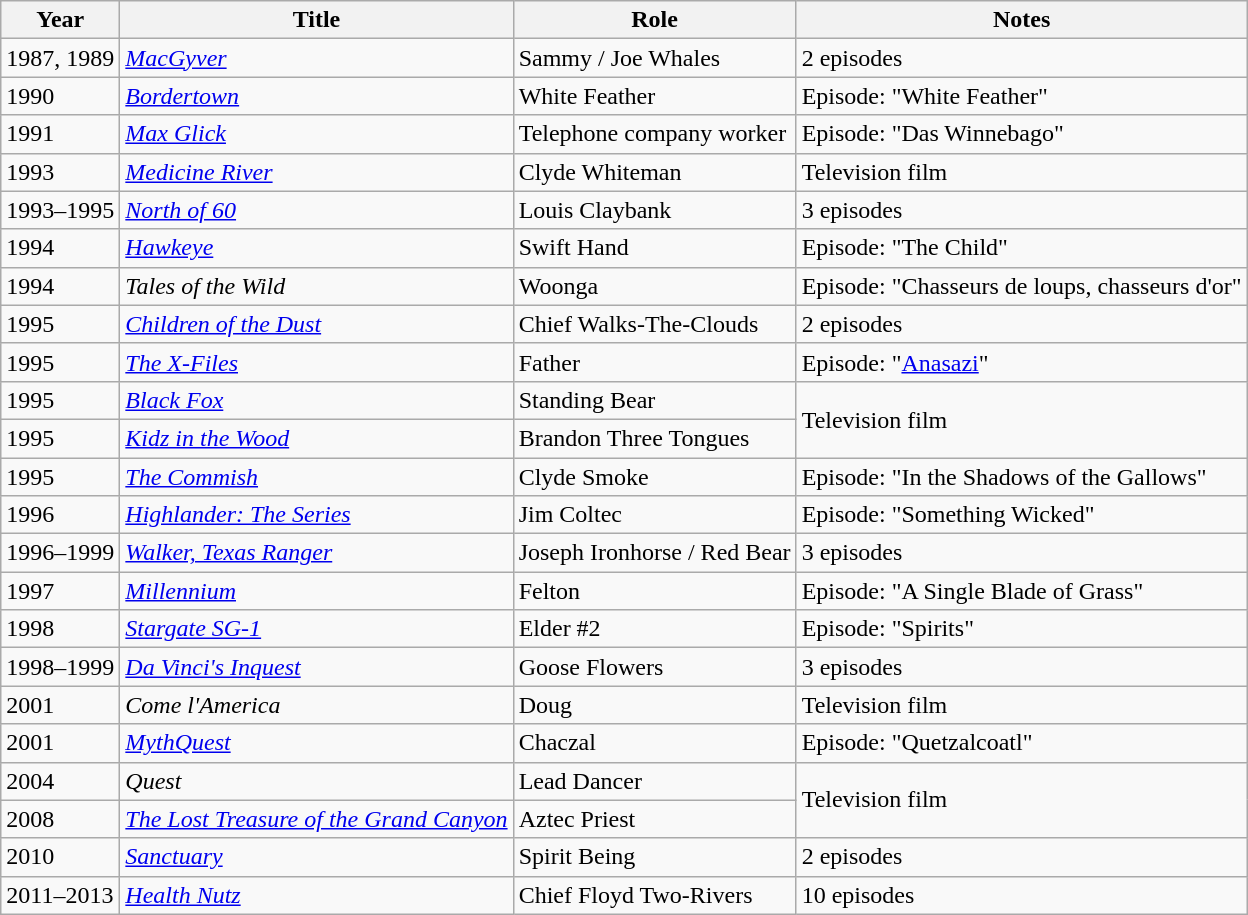<table class="wikitable sortable">
<tr>
<th>Year</th>
<th>Title</th>
<th>Role</th>
<th>Notes</th>
</tr>
<tr>
<td>1987, 1989</td>
<td><a href='#'><em>MacGyver</em></a></td>
<td>Sammy / Joe Whales</td>
<td>2 episodes</td>
</tr>
<tr>
<td>1990</td>
<td><a href='#'><em>Bordertown</em></a></td>
<td>White Feather</td>
<td>Episode: "White Feather"</td>
</tr>
<tr>
<td>1991</td>
<td><em><a href='#'>Max Glick</a></em></td>
<td>Telephone company worker</td>
<td>Episode: "Das Winnebago"</td>
</tr>
<tr>
<td>1993</td>
<td><em><a href='#'>Medicine River</a></em></td>
<td>Clyde Whiteman</td>
<td>Television film</td>
</tr>
<tr>
<td>1993–1995</td>
<td><em><a href='#'>North of 60</a></em></td>
<td>Louis Claybank</td>
<td>3 episodes</td>
</tr>
<tr>
<td>1994</td>
<td><a href='#'><em>Hawkeye</em></a></td>
<td>Swift Hand</td>
<td>Episode: "The Child"</td>
</tr>
<tr>
<td>1994</td>
<td><em>Tales of the Wild</em></td>
<td>Woonga</td>
<td>Episode: "Chasseurs de loups, chasseurs d'or"</td>
</tr>
<tr>
<td>1995</td>
<td><a href='#'><em>Children of the Dust</em></a></td>
<td>Chief Walks-The-Clouds</td>
<td>2 episodes</td>
</tr>
<tr>
<td>1995</td>
<td><em><a href='#'>The X-Files</a></em></td>
<td>Father</td>
<td>Episode: "<a href='#'>Anasazi</a>"</td>
</tr>
<tr>
<td>1995</td>
<td><a href='#'><em>Black Fox</em></a></td>
<td>Standing Bear</td>
<td rowspan="2">Television film</td>
</tr>
<tr>
<td>1995</td>
<td><em><a href='#'>Kidz in the Wood</a></em></td>
<td>Brandon Three Tongues</td>
</tr>
<tr>
<td>1995</td>
<td><em><a href='#'>The Commish</a></em></td>
<td>Clyde Smoke</td>
<td>Episode: "In the Shadows of the Gallows"</td>
</tr>
<tr>
<td>1996</td>
<td><em><a href='#'>Highlander: The Series</a></em></td>
<td>Jim Coltec</td>
<td>Episode: "Something Wicked"</td>
</tr>
<tr>
<td>1996–1999</td>
<td><em><a href='#'>Walker, Texas Ranger</a></em></td>
<td>Joseph Ironhorse / Red Bear</td>
<td>3 episodes</td>
</tr>
<tr>
<td>1997</td>
<td><a href='#'><em>Millennium</em></a></td>
<td>Felton</td>
<td>Episode: "A Single Blade of Grass"</td>
</tr>
<tr>
<td>1998</td>
<td><em><a href='#'>Stargate SG-1</a></em></td>
<td>Elder #2</td>
<td>Episode: "Spirits"</td>
</tr>
<tr>
<td>1998–1999</td>
<td><em><a href='#'>Da Vinci's Inquest</a></em></td>
<td>Goose Flowers</td>
<td>3 episodes</td>
</tr>
<tr>
<td>2001</td>
<td><em>Come l'America</em></td>
<td>Doug</td>
<td>Television film</td>
</tr>
<tr>
<td>2001</td>
<td><em><a href='#'>MythQuest</a></em></td>
<td>Chaczal</td>
<td>Episode: "Quetzalcoatl"</td>
</tr>
<tr>
<td>2004</td>
<td><em>Quest</em></td>
<td>Lead Dancer</td>
<td rowspan="2">Television film</td>
</tr>
<tr>
<td>2008</td>
<td><em><a href='#'>The Lost Treasure of the Grand Canyon</a></em></td>
<td>Aztec Priest</td>
</tr>
<tr>
<td>2010</td>
<td><a href='#'><em>Sanctuary</em></a></td>
<td>Spirit Being</td>
<td>2 episodes</td>
</tr>
<tr>
<td>2011–2013</td>
<td><em><a href='#'>Health Nutz</a></em></td>
<td>Chief Floyd Two-Rivers</td>
<td>10 episodes</td>
</tr>
</table>
